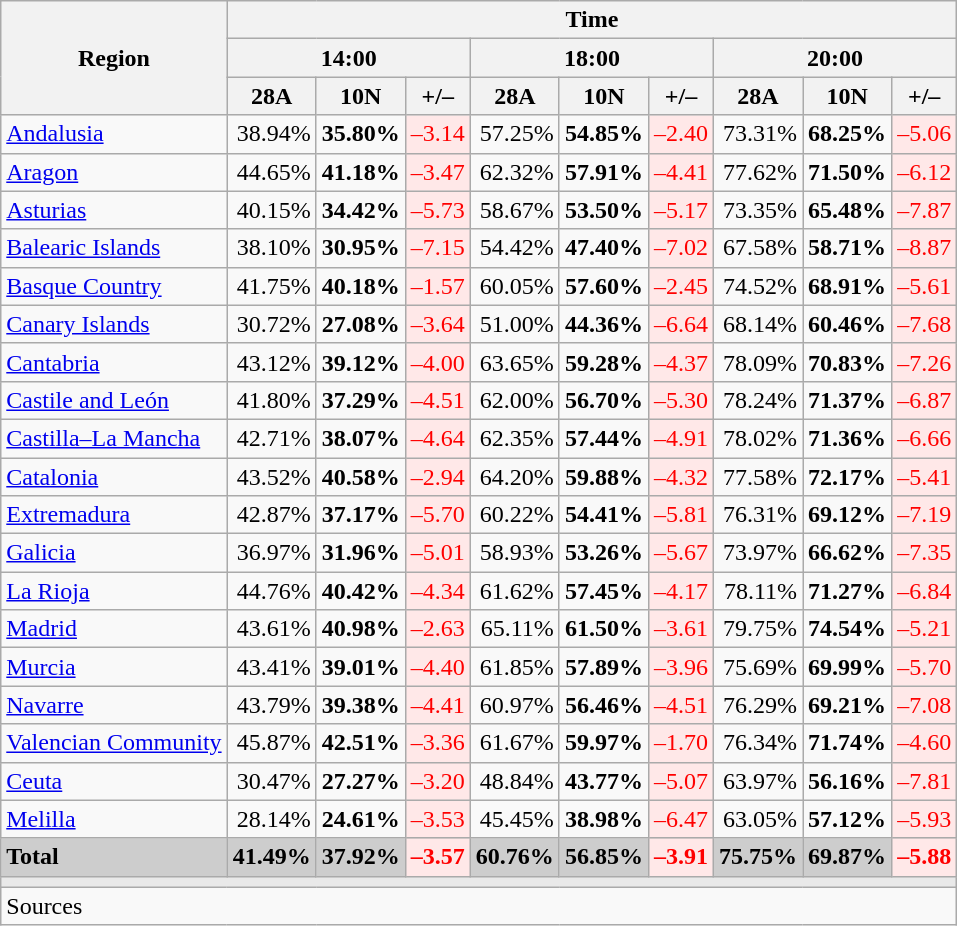<table class="wikitable sortable" style="text-align:right;">
<tr>
<th rowspan="3">Region</th>
<th colspan="9">Time</th>
</tr>
<tr>
<th colspan="3">14:00</th>
<th colspan="3">18:00</th>
<th colspan="3">20:00</th>
</tr>
<tr>
<th>28A</th>
<th>10N</th>
<th>+/–</th>
<th>28A</th>
<th>10N</th>
<th>+/–</th>
<th>28A</th>
<th>10N</th>
<th>+/–</th>
</tr>
<tr>
<td align="left"><a href='#'>Andalusia</a></td>
<td>38.94%</td>
<td><strong>35.80%</strong></td>
<td style="background:#FFE8E8; color:red;">–3.14</td>
<td>57.25%</td>
<td><strong>54.85%</strong></td>
<td style="background:#FFE8E8; color:red;">–2.40</td>
<td>73.31%</td>
<td><strong>68.25%</strong></td>
<td style="background:#FFE8E8; color:red;">–5.06</td>
</tr>
<tr>
<td align="left"><a href='#'>Aragon</a></td>
<td>44.65%</td>
<td><strong>41.18%</strong></td>
<td style="background:#FFE8E8; color:red;">–3.47</td>
<td>62.32%</td>
<td><strong>57.91%</strong></td>
<td style="background:#FFE8E8; color:red;">–4.41</td>
<td>77.62%</td>
<td><strong>71.50%</strong></td>
<td style="background:#FFE8E8; color:red;">–6.12</td>
</tr>
<tr>
<td align="left"><a href='#'>Asturias</a></td>
<td>40.15%</td>
<td><strong>34.42%</strong></td>
<td style="background:#FFE8E8; color:red;">–5.73</td>
<td>58.67%</td>
<td><strong>53.50%</strong></td>
<td style="background:#FFE8E8; color:red;">–5.17</td>
<td>73.35%</td>
<td><strong>65.48%</strong></td>
<td style="background:#FFE8E8; color:red;">–7.87</td>
</tr>
<tr>
<td align="left"><a href='#'>Balearic Islands</a></td>
<td>38.10%</td>
<td><strong>30.95%</strong></td>
<td style="background:#FFE8E8; color:red;">–7.15</td>
<td>54.42%</td>
<td><strong>47.40%</strong></td>
<td style="background:#FFE8E8; color:red;">–7.02</td>
<td>67.58%</td>
<td><strong>58.71%</strong></td>
<td style="background:#FFE8E8; color:red;">–8.87</td>
</tr>
<tr>
<td align="left"><a href='#'>Basque Country</a></td>
<td>41.75%</td>
<td><strong>40.18%</strong></td>
<td style="background:#FFE8E8; color:red;">–1.57</td>
<td>60.05%</td>
<td><strong>57.60%</strong></td>
<td style="background:#FFE8E8; color:red;">–2.45</td>
<td>74.52%</td>
<td><strong>68.91%</strong></td>
<td style="background:#FFE8E8; color:red;">–5.61</td>
</tr>
<tr>
<td align="left"><a href='#'>Canary Islands</a></td>
<td>30.72%</td>
<td><strong>27.08%</strong></td>
<td style="background:#FFE8E8; color:red;">–3.64</td>
<td>51.00%</td>
<td><strong>44.36%</strong></td>
<td style="background:#FFE8E8; color:red;">–6.64</td>
<td>68.14%</td>
<td><strong>60.46%</strong></td>
<td style="background:#FFE8E8; color:red;">–7.68</td>
</tr>
<tr>
<td align="left"><a href='#'>Cantabria</a></td>
<td>43.12%</td>
<td><strong>39.12%</strong></td>
<td style="background:#FFE8E8; color:red;">–4.00</td>
<td>63.65%</td>
<td><strong>59.28%</strong></td>
<td style="background:#FFE8E8; color:red;">–4.37</td>
<td>78.09%</td>
<td><strong>70.83%</strong></td>
<td style="background:#FFE8E8; color:red;">–7.26</td>
</tr>
<tr>
<td align="left"><a href='#'>Castile and León</a></td>
<td>41.80%</td>
<td><strong>37.29%</strong></td>
<td style="background:#FFE8E8; color:red;">–4.51</td>
<td>62.00%</td>
<td><strong>56.70%</strong></td>
<td style="background:#FFE8E8; color:red;">–5.30</td>
<td>78.24%</td>
<td><strong>71.37%</strong></td>
<td style="background:#FFE8E8; color:red;">–6.87</td>
</tr>
<tr>
<td align="left"><a href='#'>Castilla–La Mancha</a></td>
<td>42.71%</td>
<td><strong>38.07%</strong></td>
<td style="background:#FFE8E8; color:red;">–4.64</td>
<td>62.35%</td>
<td><strong>57.44%</strong></td>
<td style="background:#FFE8E8; color:red;">–4.91</td>
<td>78.02%</td>
<td><strong>71.36%</strong></td>
<td style="background:#FFE8E8; color:red;">–6.66</td>
</tr>
<tr>
<td align="left"><a href='#'>Catalonia</a></td>
<td>43.52%</td>
<td><strong>40.58%</strong></td>
<td style="background:#FFE8E8; color:red;">–2.94</td>
<td>64.20%</td>
<td><strong>59.88%</strong></td>
<td style="background:#FFE8E8; color:red;">–4.32</td>
<td>77.58%</td>
<td><strong>72.17%</strong></td>
<td style="background:#FFE8E8; color:red;">–5.41</td>
</tr>
<tr>
<td align="left"><a href='#'>Extremadura</a></td>
<td>42.87%</td>
<td><strong>37.17%</strong></td>
<td style="background:#FFE8E8; color:red;">–5.70</td>
<td>60.22%</td>
<td><strong>54.41%</strong></td>
<td style="background:#FFE8E8; color:red;">–5.81</td>
<td>76.31%</td>
<td><strong>69.12%</strong></td>
<td style="background:#FFE8E8; color:red;">–7.19</td>
</tr>
<tr>
<td align="left"><a href='#'>Galicia</a></td>
<td>36.97%</td>
<td><strong>31.96%</strong></td>
<td style="background:#FFE8E8; color:red;">–5.01</td>
<td>58.93%</td>
<td><strong>53.26%</strong></td>
<td style="background:#FFE8E8; color:red;">–5.67</td>
<td>73.97%</td>
<td><strong>66.62%</strong></td>
<td style="background:#FFE8E8; color:red;">–7.35</td>
</tr>
<tr>
<td align="left"><a href='#'>La Rioja</a></td>
<td>44.76%</td>
<td><strong>40.42%</strong></td>
<td style="background:#FFE8E8; color:red;">–4.34</td>
<td>61.62%</td>
<td><strong>57.45%</strong></td>
<td style="background:#FFE8E8; color:red;">–4.17</td>
<td>78.11%</td>
<td><strong>71.27%</strong></td>
<td style="background:#FFE8E8; color:red;">–6.84</td>
</tr>
<tr>
<td align="left"><a href='#'>Madrid</a></td>
<td>43.61%</td>
<td><strong>40.98%</strong></td>
<td style="background:#FFE8E8; color:red;">–2.63</td>
<td>65.11%</td>
<td><strong>61.50%</strong></td>
<td style="background:#FFE8E8; color:red;">–3.61</td>
<td>79.75%</td>
<td><strong>74.54%</strong></td>
<td style="background:#FFE8E8; color:red;">–5.21</td>
</tr>
<tr>
<td align="left"><a href='#'>Murcia</a></td>
<td>43.41%</td>
<td><strong>39.01%</strong></td>
<td style="background:#FFE8E8; color:red;">–4.40</td>
<td>61.85%</td>
<td><strong>57.89%</strong></td>
<td style="background:#FFE8E8; color:red;">–3.96</td>
<td>75.69%</td>
<td><strong>69.99%</strong></td>
<td style="background:#FFE8E8; color:red;">–5.70</td>
</tr>
<tr>
<td align="left"><a href='#'>Navarre</a></td>
<td>43.79%</td>
<td><strong>39.38%</strong></td>
<td style="background:#FFE8E8; color:red;">–4.41</td>
<td>60.97%</td>
<td><strong>56.46%</strong></td>
<td style="background:#FFE8E8; color:red;">–4.51</td>
<td>76.29%</td>
<td><strong>69.21%</strong></td>
<td style="background:#FFE8E8; color:red;">–7.08</td>
</tr>
<tr>
<td align="left"><a href='#'>Valencian Community</a></td>
<td>45.87%</td>
<td><strong>42.51%</strong></td>
<td style="background:#FFE8E8; color:red;">–3.36</td>
<td>61.67%</td>
<td><strong>59.97%</strong></td>
<td style="background:#FFE8E8; color:red;">–1.70</td>
<td>76.34%</td>
<td><strong>71.74%</strong></td>
<td style="background:#FFE8E8; color:red;">–4.60</td>
</tr>
<tr>
<td align="left"><a href='#'>Ceuta</a></td>
<td>30.47%</td>
<td><strong>27.27%</strong></td>
<td style="background:#FFE8E8; color:red;">–3.20</td>
<td>48.84%</td>
<td><strong>43.77%</strong></td>
<td style="background:#FFE8E8; color:red;">–5.07</td>
<td>63.97%</td>
<td><strong>56.16%</strong></td>
<td style="background:#FFE8E8; color:red;">–7.81</td>
</tr>
<tr>
<td align="left"><a href='#'>Melilla</a></td>
<td>28.14%</td>
<td><strong>24.61%</strong></td>
<td style="background:#FFE8E8; color:red;">–3.53</td>
<td>45.45%</td>
<td><strong>38.98%</strong></td>
<td style="background:#FFE8E8; color:red;">–6.47</td>
<td>63.05%</td>
<td><strong>57.12%</strong></td>
<td style="background:#FFE8E8; color:red;">–5.93</td>
</tr>
<tr style="background:#CDCDCD;">
<td align="left"><strong>Total</strong></td>
<td><strong>41.49%</strong></td>
<td><strong>37.92%</strong></td>
<td style="background:#FFE8E8; color:red;"><strong>–3.57</strong></td>
<td><strong>60.76%</strong></td>
<td><strong>56.85%</strong></td>
<td style="background:#FFE8E8; color:red;"><strong>–3.91</strong></td>
<td><strong>75.75%</strong></td>
<td><strong>69.87%</strong></td>
<td style="background:#FFE8E8; color:red;"><strong>–5.88</strong></td>
</tr>
<tr>
<td colspan="10" bgcolor="#E9E9E9"></td>
</tr>
<tr>
<td align="left" colspan="10">Sources</td>
</tr>
</table>
